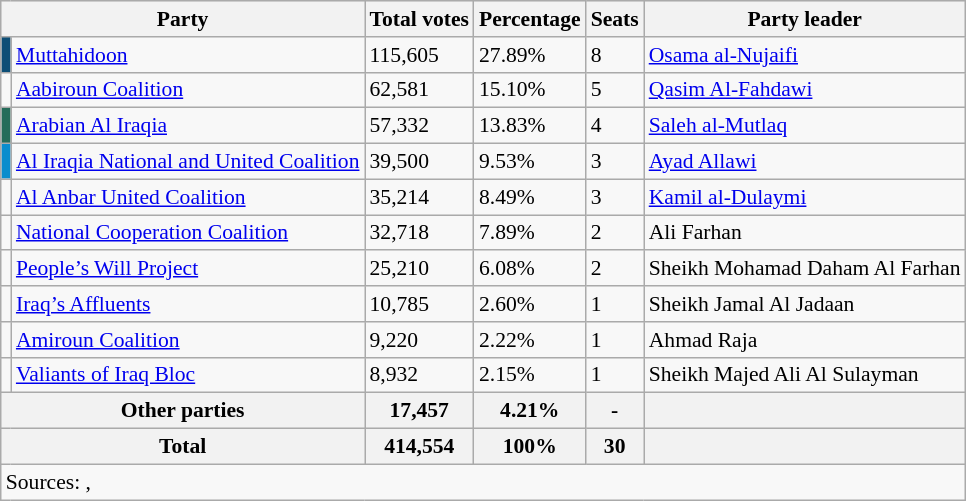<table class="wikitable sortable" style="border:1px solid #8888aa; background-color:#f8f8f8; padding:0px; font-size:90%;">
<tr style="background-color:#E9E9E9">
<th colspan=2>Party</th>
<th>Total votes</th>
<th>Percentage</th>
<th>Seats</th>
<th>Party leader</th>
</tr>
<tr>
<td bgcolor="#0D4E76"></td>
<td><a href='#'>Muttahidoon</a></td>
<td>115,605</td>
<td>27.89%</td>
<td>8</td>
<td><a href='#'>Osama al-Nujaifi</a></td>
</tr>
<tr>
<td></td>
<td><a href='#'>Aabiroun Coalition</a></td>
<td>62,581</td>
<td>15.10%</td>
<td>5</td>
<td><a href='#'>Qasim Al-Fahdawi</a></td>
</tr>
<tr>
<td bgcolor="#256C5A"></td>
<td><a href='#'>Arabian Al Iraqia</a></td>
<td>57,332</td>
<td>13.83%</td>
<td>4</td>
<td><a href='#'>Saleh al-Mutlaq</a></td>
</tr>
<tr>
<td bgcolor="#098DCD"></td>
<td><a href='#'>Al Iraqia National and United Coalition</a></td>
<td>39,500</td>
<td>9.53%</td>
<td>3</td>
<td><a href='#'>Ayad Allawi</a></td>
</tr>
<tr>
<td></td>
<td><a href='#'>Al Anbar United Coalition</a></td>
<td>35,214</td>
<td>8.49%</td>
<td>3</td>
<td><a href='#'>Kamil al-Dulaymi</a></td>
</tr>
<tr>
<td></td>
<td><a href='#'>National Cooperation Coalition</a></td>
<td>32,718</td>
<td>7.89%</td>
<td>2</td>
<td>Ali Farhan</td>
</tr>
<tr>
<td></td>
<td><a href='#'>People’s Will Project</a></td>
<td>25,210</td>
<td>6.08%</td>
<td>2</td>
<td>Sheikh Mohamad Daham Al Farhan</td>
</tr>
<tr>
<td></td>
<td><a href='#'>Iraq’s Affluents</a></td>
<td>10,785</td>
<td>2.60%</td>
<td>1</td>
<td>Sheikh Jamal Al Jadaan</td>
</tr>
<tr>
<td></td>
<td><a href='#'>Amiroun Coalition</a></td>
<td>9,220</td>
<td>2.22%</td>
<td>1</td>
<td>Ahmad Raja</td>
</tr>
<tr>
<td></td>
<td><a href='#'>Valiants of Iraq Bloc</a></td>
<td>8,932</td>
<td>2.15%</td>
<td>1</td>
<td>Sheikh Majed Ali Al Sulayman</td>
</tr>
<tr>
<th colspan=2>Other parties</th>
<th>17,457</th>
<th>4.21%</th>
<th>-</th>
<th></th>
</tr>
<tr>
<th colspan=2><strong>Total</strong></th>
<th><strong>414,554</strong></th>
<th><strong>100%</strong></th>
<th><strong>30</strong></th>
<th></th>
</tr>
<tr>
<td colspan=7 align=left>Sources: , </td>
</tr>
</table>
